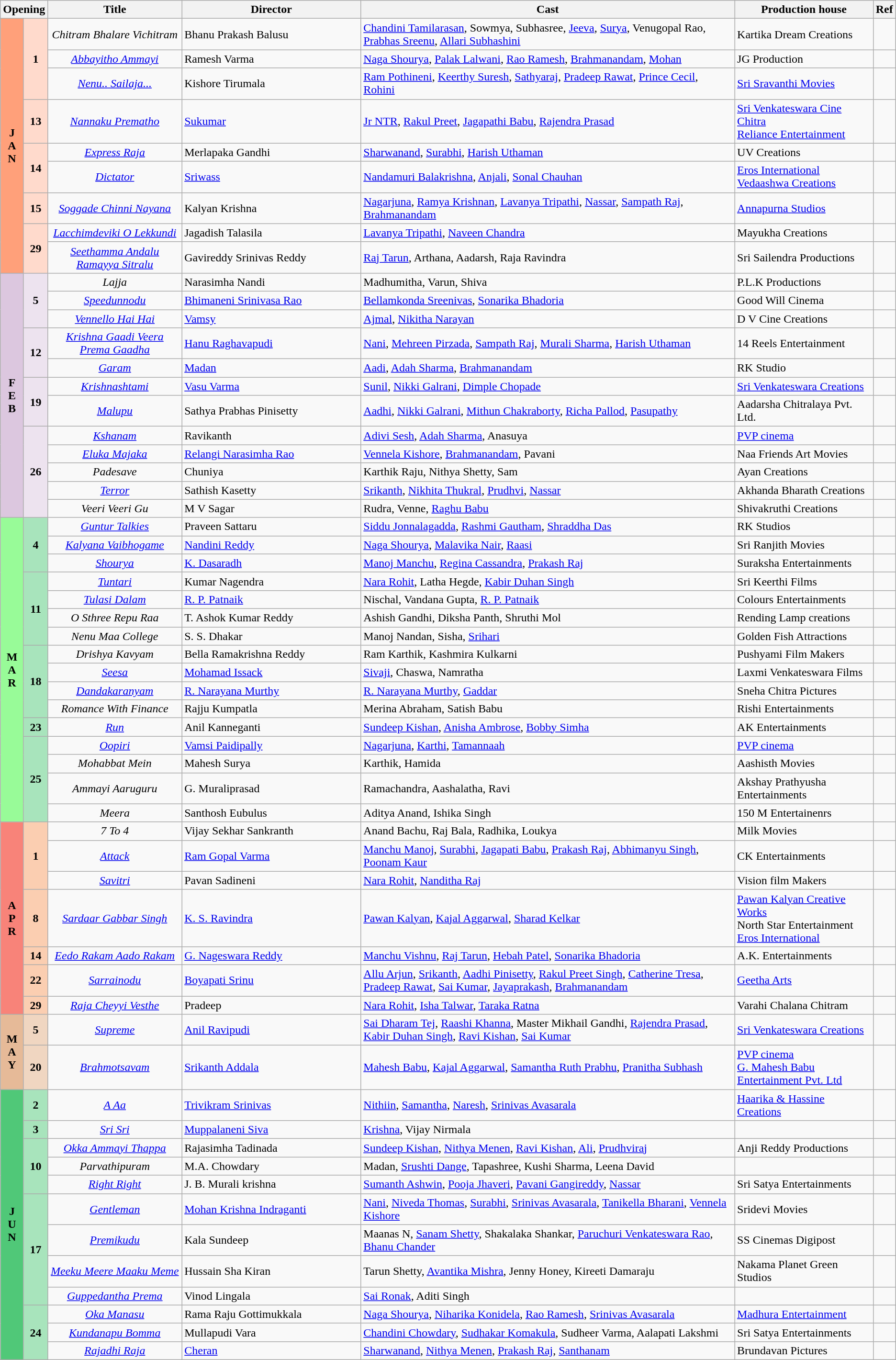<table class="wikitable sortable">
<tr style="background:#blue; text-align:center;">
<th colspan="2">Opening</th>
<th>Title</th>
<th style="width:20%;"><strong>Director</strong></th>
<th>Cast</th>
<th>Production house</th>
<th>Ref</th>
</tr>
<tr January!>
<td rowspan="9" style="text-align:center;background:#ffa07a;textcolor:#000;"><strong>J<br>A<br>N</strong></td>
<td rowspan="3" style="text-align:center;background:#ffdacc;"><strong>1</strong></td>
<td style="text-align:center;"><em>Chitram Bhalare Vichitram</em></td>
<td>Bhanu Prakash Balusu</td>
<td><a href='#'>Chandini Tamilarasan</a>, Sowmya, Subhasree, <a href='#'>Jeeva</a>, <a href='#'>Surya</a>, Venugopal Rao, <a href='#'>Prabhas Sreenu</a>, <a href='#'>Allari Subhashini</a></td>
<td>Kartika Dream Creations</td>
<td></td>
</tr>
<tr>
<td style="text-align:center;"><em><a href='#'>Abbayitho Ammayi</a></em></td>
<td>Ramesh Varma</td>
<td><a href='#'>Naga Shourya</a>, <a href='#'>Palak Lalwani</a>, <a href='#'>Rao Ramesh</a>, <a href='#'>Brahmanandam</a>, <a href='#'>Mohan</a></td>
<td>JG Production</td>
<td></td>
</tr>
<tr>
<td style="text-align:center;"><em><a href='#'>Nenu.. Sailaja...</a></em></td>
<td>Kishore Tirumala</td>
<td><a href='#'>Ram Pothineni</a>, <a href='#'>Keerthy Suresh</a>, <a href='#'>Sathyaraj</a>, <a href='#'>Pradeep Rawat</a>, <a href='#'>Prince Cecil</a>, <a href='#'>Rohini</a></td>
<td><a href='#'>Sri Sravanthi Movies</a></td>
<td></td>
</tr>
<tr>
<td style="text-align:center; background:#ffdacc;"><strong>13</strong></td>
<td style="text-align:center;"><em><a href='#'>Nannaku Prematho</a></em></td>
<td><a href='#'>Sukumar</a></td>
<td><a href='#'>Jr NTR</a>, <a href='#'>Rakul Preet</a>, <a href='#'>Jagapathi Babu</a>, <a href='#'>Rajendra Prasad</a></td>
<td><a href='#'>Sri Venkateswara Cine Chitra</a><br> <a href='#'>Reliance Entertainment</a></td>
<td></td>
</tr>
<tr>
<td rowspan="2" style="text-align:center; background:#ffdacc;"><strong>14</strong></td>
<td style="text-align:center;"><em><a href='#'>Express Raja</a></em></td>
<td>Merlapaka Gandhi</td>
<td><a href='#'>Sharwanand</a>, <a href='#'>Surabhi</a>, <a href='#'>Harish Uthaman</a></td>
<td>UV Creations</td>
<td></td>
</tr>
<tr>
<td style="text-align:center;"><em><a href='#'>Dictator</a></em></td>
<td><a href='#'>Sriwass</a></td>
<td><a href='#'>Nandamuri Balakrishna</a>, <a href='#'>Anjali</a>, <a href='#'>Sonal Chauhan</a></td>
<td><a href='#'>Eros International</a><br><a href='#'>Vedaashwa Creations</a></td>
<td></td>
</tr>
<tr>
<td style="text-align:center; background:#ffdacc;"><strong>15</strong></td>
<td style="text-align:center;"><em><a href='#'>Soggade Chinni Nayana</a></em></td>
<td>Kalyan Krishna</td>
<td><a href='#'>Nagarjuna</a>, <a href='#'>Ramya Krishnan</a>, <a href='#'>Lavanya Tripathi</a>, <a href='#'>Nassar</a>, <a href='#'>Sampath Raj</a>, <a href='#'>Brahmanandam</a></td>
<td><a href='#'>Annapurna Studios</a></td>
<td></td>
</tr>
<tr>
<td rowspan="2" style="text-align:center; background:#ffdacc;"><strong>29</strong></td>
<td style="text-align:center;"><em><a href='#'>Lacchimdeviki O Lekkundi</a></em></td>
<td>Jagadish Talasila</td>
<td><a href='#'>Lavanya Tripathi</a>, <a href='#'>Naveen Chandra</a></td>
<td>Mayukha Creations</td>
<td></td>
</tr>
<tr>
<td style="text-align:center;"><em><a href='#'>Seethamma Andalu Ramayya Sitralu</a></em></td>
<td>Gavireddy Srinivas Reddy</td>
<td><a href='#'>Raj Tarun</a>, Arthana, Aadarsh, Raja Ravindra</td>
<td>Sri Sailendra Productions</td>
<td></td>
</tr>
<tr February!>
<td rowspan="12" style="text-align:center; background:#dcc7df;"><strong>F<br>E<br>B</strong></td>
<td rowspan="3" style="text-align:center; background:#ede3ef;"><strong>5</strong></td>
<td style="text-align:center;"><em>Lajja</em></td>
<td>Narasimha Nandi</td>
<td>Madhumitha, Varun, Shiva</td>
<td>P.L.K Productions</td>
<td></td>
</tr>
<tr>
<td style="text-align:center;"><em><a href='#'>Speedunnodu</a></em></td>
<td><a href='#'>Bhimaneni Srinivasa Rao</a></td>
<td><a href='#'>Bellamkonda Sreenivas</a>, <a href='#'>Sonarika Bhadoria</a></td>
<td>Good Will Cinema</td>
<td></td>
</tr>
<tr>
<td style="text-align:center;"><em><a href='#'>Vennello Hai Hai</a></em></td>
<td><a href='#'>Vamsy</a></td>
<td><a href='#'>Ajmal</a>, <a href='#'>Nikitha Narayan</a></td>
<td>D V Cine Creations</td>
<td></td>
</tr>
<tr>
<td rowspan="2" style="text-align:center; background:#ede3ef;"><strong>12</strong></td>
<td style="text-align:center;"><em><a href='#'>Krishna Gaadi Veera Prema Gaadha</a></em></td>
<td><a href='#'>Hanu Raghavapudi</a></td>
<td><a href='#'>Nani</a>, <a href='#'>Mehreen Pirzada</a>, <a href='#'>Sampath Raj</a>, <a href='#'>Murali Sharma</a>, <a href='#'>Harish Uthaman</a></td>
<td>14 Reels Entertainment</td>
<td></td>
</tr>
<tr>
<td style="text-align:center;"><em><a href='#'>Garam</a></em></td>
<td><a href='#'>Madan</a></td>
<td><a href='#'>Aadi</a>, <a href='#'>Adah Sharma</a>, <a href='#'>Brahmanandam</a></td>
<td>RK Studio</td>
<td></td>
</tr>
<tr>
<td rowspan="2" style="text-align:center; background:#ede3ef;"><strong>19</strong></td>
<td style="text-align:center;"><em><a href='#'>Krishnashtami</a></em></td>
<td><a href='#'>Vasu Varma</a></td>
<td><a href='#'>Sunil</a>, <a href='#'>Nikki Galrani</a>, <a href='#'>Dimple Chopade</a></td>
<td><a href='#'>Sri Venkateswara Creations</a></td>
<td></td>
</tr>
<tr>
<td style="text-align:center;"><em><a href='#'>Malupu</a></em></td>
<td>Sathya Prabhas Pinisetty</td>
<td><a href='#'>Aadhi</a>, <a href='#'>Nikki Galrani</a>, <a href='#'>Mithun Chakraborty</a>, <a href='#'>Richa Pallod</a>, <a href='#'>Pasupathy</a></td>
<td>Aadarsha Chitralaya Pvt. Ltd.</td>
<td></td>
</tr>
<tr>
<td rowspan="5" style="text-align:center; background:#ede3ef;"><strong>26</strong></td>
<td style="text-align:center;"><em><a href='#'>Kshanam</a></em></td>
<td>Ravikanth</td>
<td><a href='#'>Adivi Sesh</a>, <a href='#'>Adah Sharma</a>, Anasuya</td>
<td><a href='#'>PVP cinema</a></td>
<td></td>
</tr>
<tr>
<td style="text-align:center;"><em><a href='#'>Eluka Majaka</a></em></td>
<td><a href='#'>Relangi Narasimha Rao</a></td>
<td><a href='#'>Vennela Kishore</a>, <a href='#'>Brahmanandam</a>, Pavani</td>
<td>Naa Friends Art Movies</td>
<td></td>
</tr>
<tr>
<td style="text-align:center;"><em>Padesave</em></td>
<td>Chuniya</td>
<td>Karthik Raju, Nithya Shetty, Sam</td>
<td>Ayan Creations</td>
<td></td>
</tr>
<tr>
<td style="text-align:center;"><em><a href='#'>Terror</a></em></td>
<td>Sathish Kasetty</td>
<td><a href='#'>Srikanth</a>, <a href='#'>Nikhita Thukral</a>, <a href='#'>Prudhvi</a>, <a href='#'>Nassar</a></td>
<td>Akhanda Bharath Creations</td>
<td></td>
</tr>
<tr>
<td style="text-align:center;"><em>Veeri Veeri Gu</em></td>
<td>M V Sagar</td>
<td>Rudra, Venne, <a href='#'>Raghu Babu</a></td>
<td>Shivakruthi Creations</td>
<td></td>
</tr>
<tr March!>
<td rowspan="16" style="text-align:center; background:#98fb98; textcolor:#000;"><strong>M<br>A<br>R</strong></td>
<td rowspan="3" style="text-align:center;background:#a8e4bc;"><strong>4</strong></td>
<td style="text-align:center;"><em><a href='#'>Guntur Talkies</a></em></td>
<td>Praveen Sattaru</td>
<td><a href='#'>Siddu Jonnalagadda</a>, <a href='#'>Rashmi Gautham</a>, <a href='#'>Shraddha Das</a></td>
<td>RK Studios</td>
<td></td>
</tr>
<tr>
<td style="text-align:center;"><em><a href='#'>Kalyana Vaibhogame</a></em></td>
<td><a href='#'>Nandini Reddy</a></td>
<td><a href='#'>Naga Shourya</a>, <a href='#'>Malavika Nair</a>, <a href='#'>Raasi</a></td>
<td>Sri Ranjith Movies</td>
<td></td>
</tr>
<tr>
<td style="text-align:center;"><em><a href='#'>Shourya</a></em></td>
<td><a href='#'>K. Dasaradh</a></td>
<td><a href='#'>Manoj Manchu</a>, <a href='#'>Regina Cassandra</a>, <a href='#'>Prakash Raj</a></td>
<td>Suraksha Entertainments</td>
<td></td>
</tr>
<tr>
<td rowspan="4" style="text-align:center;background:#a8e4bc;"><strong>11</strong></td>
<td style="text-align:center;"><em><a href='#'>Tuntari</a></em></td>
<td>Kumar Nagendra</td>
<td><a href='#'>Nara Rohit</a>, Latha Hegde, <a href='#'>Kabir Duhan Singh</a></td>
<td>Sri Keerthi Films</td>
<td></td>
</tr>
<tr>
<td style="text-align:center;"><em><a href='#'>Tulasi Dalam</a></em></td>
<td><a href='#'>R. P. Patnaik</a></td>
<td>Nischal,  Vandana Gupta, <a href='#'>R. P. Patnaik</a></td>
<td>Colours Entertainments</td>
<td></td>
</tr>
<tr>
<td style="text-align:center;"><em>O Sthree Repu Raa</em></td>
<td>T. Ashok Kumar Reddy</td>
<td>Ashish Gandhi, Diksha Panth, Shruthi Mol</td>
<td>Rending Lamp creations</td>
<td></td>
</tr>
<tr>
<td style="text-align:center;"><em>Nenu Maa College</em></td>
<td>S. S. Dhakar</td>
<td>Manoj Nandan, Sisha, <a href='#'>Srihari</a></td>
<td>Golden Fish Attractions</td>
<td></td>
</tr>
<tr>
<td rowspan="4" style="text-align:center; background:#a8e4bc;"><strong>18</strong></td>
<td style="text-align:center;"><em>Drishya Kavyam</em></td>
<td>Bella Ramakrishna Reddy</td>
<td>Ram Karthik, Kashmira Kulkarni</td>
<td>Pushyami Film Makers</td>
<td></td>
</tr>
<tr>
<td style="text-align:center;"><em><a href='#'>Seesa</a></em></td>
<td><a href='#'>Mohamad Issack</a></td>
<td><a href='#'>Sivaji</a>, Chaswa, Namratha</td>
<td>Laxmi Venkateswara Films</td>
<td></td>
</tr>
<tr>
<td style="text-align:center;"><em><a href='#'>Dandakaranyam</a></em></td>
<td><a href='#'>R. Narayana Murthy</a></td>
<td><a href='#'>R. Narayana Murthy</a>, <a href='#'>Gaddar</a></td>
<td>Sneha Chitra Pictures</td>
<td></td>
</tr>
<tr>
<td style="text-align:center;"><em>Romance With Finance</em></td>
<td>Rajju Kumpatla</td>
<td>Merina Abraham, Satish Babu</td>
<td>Rishi Entertainments</td>
<td></td>
</tr>
<tr>
<td style="text-align:center; background:#a8e4bc;"><strong>23</strong></td>
<td style="text-align:center;"><em><a href='#'>Run</a></em></td>
<td>Anil Kanneganti</td>
<td><a href='#'>Sundeep Kishan</a>, <a href='#'>Anisha Ambrose</a>, <a href='#'>Bobby Simha</a></td>
<td>AK Entertainments</td>
<td></td>
</tr>
<tr>
<td rowspan="4" style="text-align:center;background:#a8e4bc;"><strong>25</strong></td>
<td style="text-align:center;"><em><a href='#'>Oopiri</a></em></td>
<td><a href='#'>Vamsi Paidipally</a></td>
<td><a href='#'>Nagarjuna</a>, <a href='#'>Karthi</a>, <a href='#'>Tamannaah</a></td>
<td><a href='#'>PVP cinema</a></td>
<td></td>
</tr>
<tr>
<td style="text-align:center;"><em>Mohabbat Mein</em></td>
<td>Mahesh Surya</td>
<td>Karthik, Hamida</td>
<td>Aashisth Movies</td>
<td></td>
</tr>
<tr>
<td style="text-align:center;"><em>Ammayi Aaruguru</em></td>
<td>G. Muraliprasad</td>
<td>Ramachandra, Aashalatha, Ravi</td>
<td>Akshay Prathyusha Entertainments</td>
<td></td>
</tr>
<tr>
<td style="text-align:center;"><em>Meera</em></td>
<td>Santhosh Eubulus</td>
<td>Aditya Anand, Ishika Singh</td>
<td>150 M Entertainenrs</td>
<td></td>
</tr>
<tr April!>
<td rowspan="7" style="text-align:center;background:#F88379; textcolor:#000;"><strong>A<br>P<br>R</strong></td>
<td rowspan="3" style="text-align:center; background:#FBCEB1;"><strong>1</strong></td>
<td style="text-align:center;"><em>7 To 4</em></td>
<td>Vijay Sekhar Sankranth</td>
<td>Anand Bachu, Raj Bala, Radhika, Loukya</td>
<td>Milk Movies</td>
<td></td>
</tr>
<tr>
<td style="text-align:center;"><em><a href='#'>Attack</a></em></td>
<td><a href='#'>Ram Gopal Varma</a></td>
<td><a href='#'>Manchu Manoj</a>, <a href='#'>Surabhi</a>, <a href='#'>Jagapati Babu</a>, <a href='#'>Prakash Raj</a>, <a href='#'>Abhimanyu Singh</a>, <a href='#'>Poonam Kaur</a></td>
<td>CK Entertainments</td>
<td></td>
</tr>
<tr>
<td style="text-align:center;"><em><a href='#'>Savitri</a></em></td>
<td>Pavan Sadineni</td>
<td><a href='#'>Nara Rohit</a>, <a href='#'>Nanditha Raj</a></td>
<td>Vision film Makers</td>
<td></td>
</tr>
<tr>
<td style="text-align:center; background:#fbceb1;"><strong>8</strong></td>
<td style="text-align:center;"><em><a href='#'>Sardaar Gabbar Singh</a></em></td>
<td><a href='#'>K. S. Ravindra</a></td>
<td><a href='#'>Pawan Kalyan</a>, <a href='#'>Kajal Aggarwal</a>, <a href='#'>Sharad Kelkar</a></td>
<td><a href='#'>Pawan Kalyan Creative Works</a><br>North Star Entertainment<br><a href='#'>Eros International</a></td>
<td></td>
</tr>
<tr>
<td style="text-align:center; background:#fbceb1;"><strong>14</strong></td>
<td style="text-align:center;"><em><a href='#'>Eedo Rakam Aado Rakam</a></em></td>
<td><a href='#'>G. Nageswara Reddy</a></td>
<td><a href='#'>Manchu Vishnu</a>, <a href='#'>Raj Tarun</a>, <a href='#'>Hebah Patel</a>, <a href='#'>Sonarika Bhadoria</a></td>
<td>A.K. Entertainments</td>
<td></td>
</tr>
<tr>
<td style="text-align:center; background:#fbceb1;"><strong>22</strong></td>
<td style="text-align:center;"><em><a href='#'>Sarrainodu</a></em></td>
<td><a href='#'>Boyapati Srinu</a></td>
<td><a href='#'>Allu Arjun</a>, <a href='#'>Srikanth</a>, <a href='#'>Aadhi Pinisetty</a>, <a href='#'>Rakul Preet Singh</a>, <a href='#'>Catherine Tresa</a>, <a href='#'>Pradeep Rawat</a>, <a href='#'>Sai Kumar</a>, <a href='#'>Jayaprakash</a>, <a href='#'>Brahmanandam</a></td>
<td><a href='#'>Geetha Arts</a></td>
<td></td>
</tr>
<tr>
<td style="text-align:center; background:#fbceb1;"><strong>29</strong></td>
<td style="text-align:center;"><em><a href='#'>Raja Cheyyi Vesthe</a></em></td>
<td>Pradeep</td>
<td><a href='#'>Nara Rohit</a>, <a href='#'>Isha Talwar</a>, <a href='#'>Taraka Ratna</a></td>
<td>Varahi Chalana Chitram</td>
<td></td>
</tr>
<tr May!>
<td rowspan="2" style="text-align:center;background:#e6ba98; textcolor:#000;"><strong>M<br>A<br>Y</strong></td>
<td style="text-align:center; background:#f0d6c1;"><strong>5</strong></td>
<td style="text-align:center;"><em><a href='#'>Supreme</a></em></td>
<td><a href='#'>Anil Ravipudi</a></td>
<td><a href='#'>Sai Dharam Tej</a>, <a href='#'>Raashi Khanna</a>, Master Mikhail Gandhi, <a href='#'>Rajendra Prasad</a>, <a href='#'>Kabir Duhan Singh</a>, <a href='#'>Ravi Kishan</a>, <a href='#'>Sai Kumar</a></td>
<td><a href='#'>Sri Venkateswara Creations</a></td>
<td></td>
</tr>
<tr>
<td style="text-align:center; background:#f0d6c1;"><strong>20</strong></td>
<td style="text-align:center;"><em><a href='#'>Brahmotsavam</a></em></td>
<td><a href='#'>Srikanth Addala</a></td>
<td><a href='#'>Mahesh Babu</a>, <a href='#'>Kajal Aggarwal</a>, <a href='#'>Samantha Ruth Prabhu</a>, <a href='#'>Pranitha Subhash</a></td>
<td><a href='#'>PVP cinema</a><br><a href='#'>G. Mahesh Babu Entertainment Pvt. Ltd</a></td>
<td></td>
</tr>
<tr June!>
<td rowspan="12" style="text-align:center;background:#50c878; textcolor:#000;"><strong>J<br>U<br>N</strong></td>
<td style="text-align:center; background:#a8e4bc;"><strong>2</strong></td>
<td style="text-align:center;"><em><a href='#'>A Aa</a></em></td>
<td><a href='#'>Trivikram Srinivas</a></td>
<td><a href='#'>Nithiin</a>, <a href='#'>Samantha</a>, <a href='#'>Naresh</a>, <a href='#'>Srinivas Avasarala</a></td>
<td><a href='#'>Haarika & Hassine Creations</a></td>
<td></td>
</tr>
<tr>
<td style="text-align:center; background:#a8e4bc;"><strong>3</strong></td>
<td style="text-align:center;"><em><a href='#'>Sri Sri</a></em></td>
<td><a href='#'>Muppalaneni Siva</a></td>
<td><a href='#'>Krishna</a>, Vijay Nirmala</td>
<td></td>
<td></td>
</tr>
<tr>
<td rowspan="3" style="text-align:center; background:#a8e4bc;"><strong>10</strong></td>
<td style="text-align:center;"><em><a href='#'>Okka Ammayi Thappa</a></em></td>
<td>Rajasimha Tadinada</td>
<td><a href='#'>Sundeep Kishan</a>, <a href='#'>Nithya Menen</a>, <a href='#'>Ravi Kishan</a>, <a href='#'>Ali</a>, <a href='#'>Prudhviraj</a></td>
<td>Anji Reddy Productions</td>
<td></td>
</tr>
<tr>
<td style="text-align:center;"><em>Parvathipuram</em></td>
<td>M.A. Chowdary</td>
<td>Madan, <a href='#'>Srushti Dange</a>, Tapashree, Kushi Sharma, Leena David</td>
<td></td>
<td></td>
</tr>
<tr>
<td style="text-align:center;"><em><a href='#'>Right Right</a></em></td>
<td>J. B. Murali krishna</td>
<td><a href='#'>Sumanth Ashwin</a>, <a href='#'>Pooja Jhaveri</a>, <a href='#'>Pavani Gangireddy</a>, <a href='#'>Nassar</a></td>
<td>Sri Satya Entertainments</td>
<td></td>
</tr>
<tr>
<td rowspan="4" style="text-align:center; background:#a8e4bc;"><strong>17</strong></td>
<td style="text-align:center;"><em><a href='#'>Gentleman</a></em></td>
<td><a href='#'>Mohan Krishna Indraganti</a></td>
<td><a href='#'>Nani</a>, <a href='#'>Niveda Thomas</a>, <a href='#'>Surabhi</a>, <a href='#'>Srinivas Avasarala</a>, <a href='#'>Tanikella Bharani</a>, <a href='#'>Vennela Kishore</a></td>
<td>Sridevi Movies</td>
<td></td>
</tr>
<tr>
<td style="text-align:center;"><em><a href='#'>Premikudu</a></em></td>
<td>Kala Sundeep</td>
<td>Maanas N, <a href='#'>Sanam Shetty</a>, Shakalaka Shankar, <a href='#'>Paruchuri Venkateswara Rao</a>, <a href='#'>Bhanu Chander</a></td>
<td>SS Cinemas Digipost</td>
<td></td>
</tr>
<tr>
<td style="text-align:center;"><em><a href='#'>Meeku Meere Maaku Meme</a></em></td>
<td>Hussain Sha Kiran</td>
<td>Tarun Shetty, <a href='#'>Avantika Mishra</a>, Jenny Honey, Kireeti Damaraju</td>
<td>Nakama Planet Green Studios</td>
<td></td>
</tr>
<tr>
<td style="text-align:center;"><em><a href='#'>Guppedantha Prema</a></em></td>
<td>Vinod Lingala</td>
<td><a href='#'>Sai Ronak</a>, Aditi Singh</td>
<td></td>
<td></td>
</tr>
<tr>
<td rowspan="3" style="text-align:center; background:#a8e4bc;"><strong>24</strong></td>
<td style="text-align:center;"><em><a href='#'>Oka Manasu</a></em></td>
<td>Rama Raju Gottimukkala</td>
<td><a href='#'>Naga Shourya</a>, <a href='#'>Niharika Konidela</a>, <a href='#'>Rao Ramesh</a>, <a href='#'>Srinivas Avasarala</a></td>
<td><a href='#'>Madhura Entertainment</a></td>
<td></td>
</tr>
<tr>
<td style="text-align:center;"><em><a href='#'>Kundanapu Bomma</a></em></td>
<td>Mullapudi Vara</td>
<td><a href='#'>Chandini Chowdary</a>, <a href='#'>Sudhakar Komakula</a>, Sudheer Varma, Aalapati Lakshmi</td>
<td>Sri Satya Entertainments</td>
<td></td>
</tr>
<tr>
<td style="text-align:center;"><em><a href='#'>Rajadhi Raja</a></em></td>
<td><a href='#'>Cheran</a></td>
<td><a href='#'>Sharwanand</a>, <a href='#'>Nithya Menen</a>, <a href='#'>Prakash Raj</a>, <a href='#'>Santhanam</a></td>
<td>Brundavan Pictures</td>
<td></td>
</tr>
</table>
